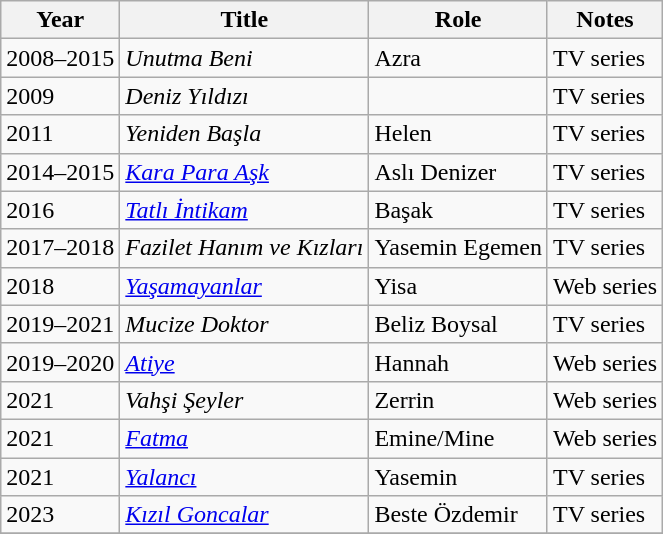<table class="wikitable">
<tr>
<th>Year</th>
<th>Title</th>
<th>Role</th>
<th>Notes</th>
</tr>
<tr>
<td>2008–2015</td>
<td><em>Unutma Beni</em></td>
<td>Azra</td>
<td>TV series</td>
</tr>
<tr>
<td>2009</td>
<td><em>Deniz Yıldızı</em></td>
<td></td>
<td>TV series</td>
</tr>
<tr>
<td>2011</td>
<td><em>Yeniden Başla</em></td>
<td>Helen</td>
<td>TV series</td>
</tr>
<tr>
<td>2014–2015</td>
<td><em><a href='#'>Kara Para Aşk</a></em></td>
<td>Aslı Denizer</td>
<td>TV series</td>
</tr>
<tr>
<td>2016</td>
<td><em><a href='#'>Tatlı İntikam</a></em></td>
<td>Başak</td>
<td>TV series</td>
</tr>
<tr>
<td>2017–2018</td>
<td><em>Fazilet Hanım ve Kızları</em></td>
<td>Yasemin Egemen</td>
<td>TV series</td>
</tr>
<tr>
<td>2018</td>
<td><em><a href='#'>Yaşamayanlar</a></em></td>
<td>Yisa</td>
<td>Web series</td>
</tr>
<tr>
<td>2019–2021</td>
<td><em>Mucize Doktor</em></td>
<td>Beliz Boysal</td>
<td>TV series</td>
</tr>
<tr>
<td>2019–2020</td>
<td><em><a href='#'>Atiye</a></em></td>
<td>Hannah</td>
<td>Web series</td>
</tr>
<tr>
<td>2021</td>
<td><em>Vahşi Şeyler</em></td>
<td>Zerrin</td>
<td>Web series</td>
</tr>
<tr>
<td>2021</td>
<td><em><a href='#'>Fatma</a></em></td>
<td>Emine/Mine</td>
<td>Web series</td>
</tr>
<tr>
<td>2021</td>
<td><em><a href='#'>Yalancı</a></em></td>
<td>Yasemin</td>
<td>TV series</td>
</tr>
<tr>
<td>2023</td>
<td><em><a href='#'>Kızıl Goncalar</a></em></td>
<td>Beste Özdemir</td>
<td>TV series</td>
</tr>
<tr>
</tr>
</table>
